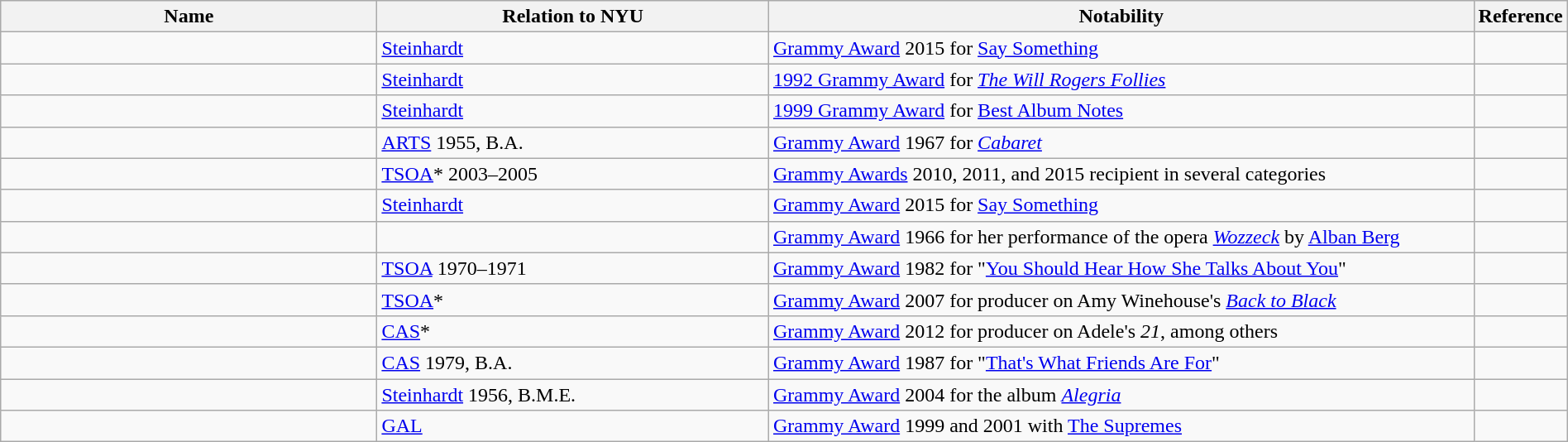<table class="wikitable sortable" style="width:100%">
<tr>
<th style="width:*;">Name</th>
<th style="width:25%;">Relation to NYU</th>
<th style="width:45%;">Notability</th>
<th style="width:5%;" class="unsortable">Reference</th>
</tr>
<tr>
<td></td>
<td><a href='#'>Steinhardt</a></td>
<td><a href='#'>Grammy Award</a> 2015 for <a href='#'>Say Something</a></td>
<td style="text-align:center;"></td>
</tr>
<tr>
<td></td>
<td><a href='#'>Steinhardt</a></td>
<td><a href='#'>1992 Grammy Award</a> for <em><a href='#'>The Will Rogers Follies</a></em></td>
<td style="text-align:center;"></td>
</tr>
<tr>
<td></td>
<td><a href='#'>Steinhardt</a></td>
<td><a href='#'>1999 Grammy Award</a> for <a href='#'>Best Album Notes</a></td>
<td style="text-align:center;"></td>
</tr>
<tr>
<td></td>
<td><a href='#'>ARTS</a> 1955, B.A.</td>
<td><a href='#'>Grammy Award</a> 1967 for <em><a href='#'>Cabaret</a></em></td>
<td style="text-align:center;"></td>
</tr>
<tr>
<td></td>
<td><a href='#'>TSOA</a>* 2003–2005</td>
<td><a href='#'>Grammy Awards</a> 2010, 2011, and 2015 recipient in several categories</td>
<td style="text-align:center;"></td>
</tr>
<tr>
<td></td>
<td><a href='#'>Steinhardt</a></td>
<td><a href='#'>Grammy Award</a> 2015 for <a href='#'>Say Something</a></td>
<td style="text-align:center;"></td>
</tr>
<tr>
<td></td>
<td></td>
<td><a href='#'>Grammy Award</a> 1966 for her performance of the opera <em><a href='#'>Wozzeck</a></em> by <a href='#'>Alban Berg</a></td>
<td style="text-align:center;"></td>
</tr>
<tr>
<td></td>
<td><a href='#'>TSOA</a> 1970–1971</td>
<td><a href='#'>Grammy Award</a> 1982 for "<a href='#'>You Should Hear How She Talks About You</a>"</td>
<td style="text-align:center;"></td>
</tr>
<tr>
<td></td>
<td><a href='#'>TSOA</a>*</td>
<td><a href='#'>Grammy Award</a> 2007 for producer on Amy Winehouse's <em><a href='#'>Back to Black</a></em></td>
<td style="text-align:center;"></td>
</tr>
<tr>
<td></td>
<td><a href='#'>CAS</a>*</td>
<td><a href='#'>Grammy Award</a> 2012 for producer on Adele's <em>21</em>, among others</td>
<td style="text-align:center;"></td>
</tr>
<tr>
<td></td>
<td><a href='#'>CAS</a> 1979, B.A.</td>
<td><a href='#'>Grammy Award</a> 1987 for "<a href='#'>That's What Friends Are For</a>"</td>
<td style="text-align:center;"></td>
</tr>
<tr>
<td></td>
<td><a href='#'>Steinhardt</a> 1956, B.M.E.</td>
<td><a href='#'>Grammy Award</a> 2004 for the album <em><a href='#'>Alegria</a></em></td>
<td style="text-align:center;"></td>
</tr>
<tr>
<td></td>
<td><a href='#'>GAL</a></td>
<td><a href='#'>Grammy Award</a> 1999 and 2001 with <a href='#'>The Supremes</a></td>
<td style="text-align:center;"></td>
</tr>
</table>
